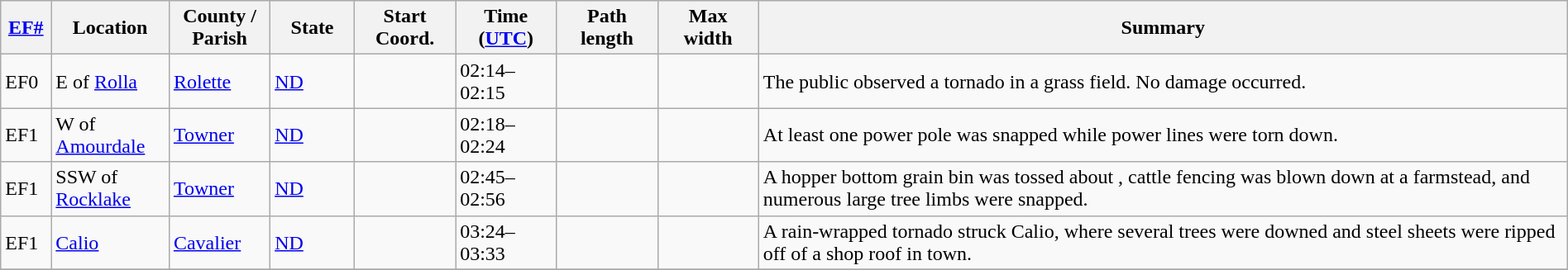<table class="wikitable sortable" style="width:100%;">
<tr>
<th scope="col"  style="width:3%; text-align:center;"><a href='#'>EF#</a></th>
<th scope="col"  style="width:7%; text-align:center;" class="unsortable">Location</th>
<th scope="col"  style="width:6%; text-align:center;" class="unsortable">County / Parish</th>
<th scope="col"  style="width:5%; text-align:center;">State</th>
<th scope="col"  style="width:6%; text-align:center;">Start Coord.</th>
<th scope="col"  style="width:6%; text-align:center;">Time (<a href='#'>UTC</a>)</th>
<th scope="col"  style="width:6%; text-align:center;">Path length</th>
<th scope="col"  style="width:6%; text-align:center;">Max width</th>
<th scope="col" class="unsortable" style="width:48%; text-align:center;">Summary</th>
</tr>
<tr>
<td bgcolor=>EF0</td>
<td>E of <a href='#'>Rolla</a></td>
<td><a href='#'>Rolette</a></td>
<td><a href='#'>ND</a></td>
<td></td>
<td>02:14–02:15</td>
<td></td>
<td></td>
<td>The public observed a tornado in a grass field. No damage occurred.</td>
</tr>
<tr>
<td bgcolor=>EF1</td>
<td>W of <a href='#'>Amourdale</a></td>
<td><a href='#'>Towner</a></td>
<td><a href='#'>ND</a></td>
<td></td>
<td>02:18–02:24</td>
<td></td>
<td></td>
<td>At least one power pole was snapped while power lines were torn down.</td>
</tr>
<tr>
<td bgcolor=>EF1</td>
<td>SSW of <a href='#'>Rocklake</a></td>
<td><a href='#'>Towner</a></td>
<td><a href='#'>ND</a></td>
<td></td>
<td>02:45–02:56</td>
<td></td>
<td></td>
<td>A hopper bottom grain bin was tossed about , cattle fencing was blown down at a farmstead, and numerous large tree limbs were snapped.</td>
</tr>
<tr>
<td bgcolor=>EF1</td>
<td><a href='#'>Calio</a></td>
<td><a href='#'>Cavalier</a></td>
<td><a href='#'>ND</a></td>
<td></td>
<td>03:24–03:33</td>
<td></td>
<td></td>
<td>A rain-wrapped tornado struck Calio, where several trees were downed and steel sheets were ripped off of a shop roof in town.</td>
</tr>
<tr>
</tr>
</table>
